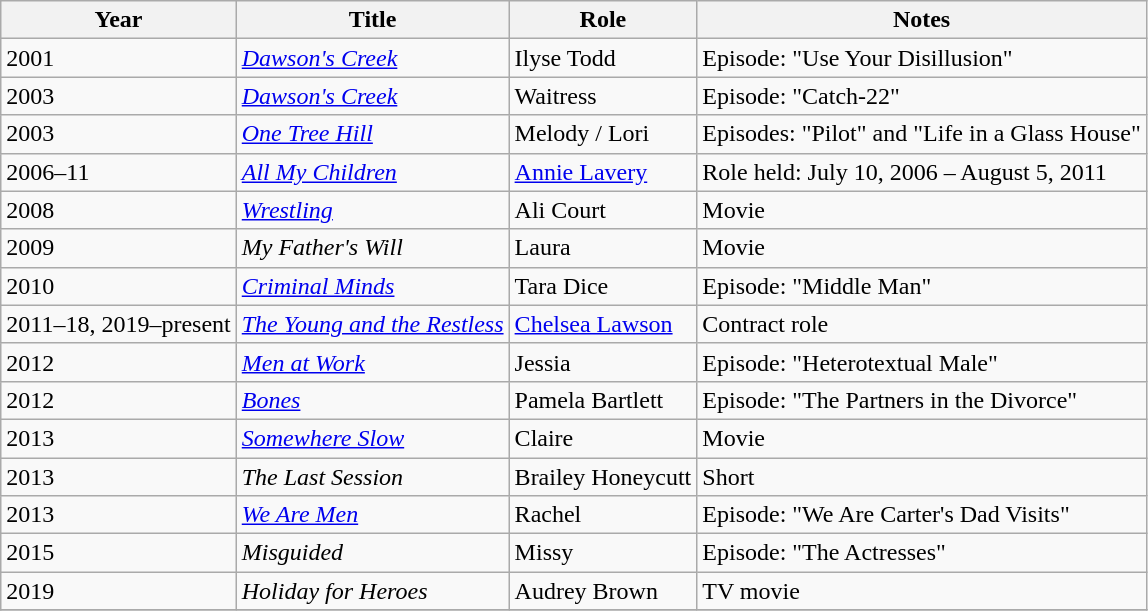<table class="wikitable sortable">
<tr>
<th>Year</th>
<th>Title</th>
<th>Role</th>
<th class="unsortable">Notes</th>
</tr>
<tr>
<td>2001</td>
<td><em><a href='#'>Dawson's Creek</a></em></td>
<td>Ilyse Todd</td>
<td>Episode: "Use Your Disillusion"</td>
</tr>
<tr>
<td>2003</td>
<td><em><a href='#'>Dawson's Creek</a></em></td>
<td>Waitress</td>
<td>Episode: "Catch-22"</td>
</tr>
<tr>
<td>2003</td>
<td><em><a href='#'>One Tree Hill</a></em></td>
<td>Melody / Lori</td>
<td>Episodes: "Pilot" and "Life in a Glass House"</td>
</tr>
<tr>
<td>2006–11</td>
<td><em><a href='#'>All My Children</a></em></td>
<td><a href='#'>Annie Lavery</a></td>
<td>Role held: July 10, 2006 – August 5, 2011</td>
</tr>
<tr>
<td>2008</td>
<td><em><a href='#'>Wrestling</a></em></td>
<td>Ali Court</td>
<td>Movie</td>
</tr>
<tr>
<td>2009</td>
<td><em>My Father's Will</em></td>
<td>Laura</td>
<td>Movie</td>
</tr>
<tr>
<td>2010</td>
<td><em><a href='#'>Criminal Minds</a></em></td>
<td>Tara Dice</td>
<td>Episode: "Middle Man"</td>
</tr>
<tr>
<td>2011–18, 2019–present</td>
<td><em><a href='#'>The Young and the Restless</a></em></td>
<td><a href='#'>Chelsea Lawson</a></td>
<td>Contract role</td>
</tr>
<tr>
<td>2012</td>
<td><em><a href='#'>Men at Work</a></em></td>
<td>Jessia</td>
<td>Episode: "Heterotextual Male"</td>
</tr>
<tr>
<td>2012</td>
<td><em><a href='#'>Bones</a></em></td>
<td>Pamela Bartlett</td>
<td>Episode: "The Partners in the Divorce"</td>
</tr>
<tr>
<td>2013</td>
<td><em><a href='#'>Somewhere Slow</a></em></td>
<td>Claire</td>
<td>Movie</td>
</tr>
<tr>
<td>2013</td>
<td><em>The Last Session</em></td>
<td>Brailey Honeycutt</td>
<td>Short</td>
</tr>
<tr>
<td>2013</td>
<td><em><a href='#'>We Are Men</a></em></td>
<td>Rachel</td>
<td>Episode: "We Are Carter's Dad Visits"</td>
</tr>
<tr>
<td>2015</td>
<td><em>Misguided</em></td>
<td>Missy</td>
<td>Episode: "The Actresses"</td>
</tr>
<tr>
<td>2019</td>
<td><em>Holiday for Heroes</em></td>
<td>Audrey Brown</td>
<td>TV movie</td>
</tr>
<tr>
</tr>
</table>
